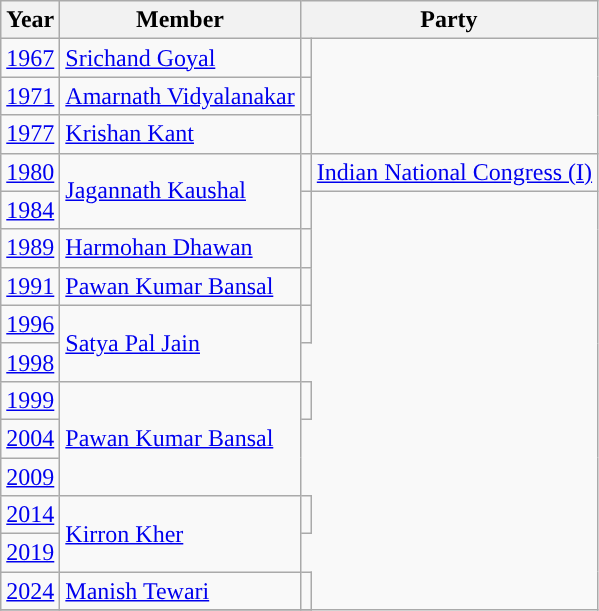<table class="wikitable">
<tr>
<th>Year</th>
<th>Member</th>
<th colspan="2">Party</th>
</tr>
<tr>
<td><a href='#'>1967</a></td>
<td><a href='#'>Srichand Goyal</a></td>
<td></td>
</tr>
<tr>
<td><a href='#'>1971</a></td>
<td><a href='#'>Amarnath Vidyalanakar</a></td>
<td></td>
</tr>
<tr>
<td><a href='#'>1977</a></td>
<td><a href='#'>Krishan Kant</a></td>
<td></td>
</tr>
<tr>
<td><a href='#'>1980</a></td>
<td rowspan="2"><a href='#'>Jagannath Kaushal</a></td>
<td style="background-color: "></td>
<td><a href='#'>Indian National Congress (I)</a></td>
</tr>
<tr>
<td><a href='#'>1984</a></td>
<td></td>
</tr>
<tr>
<td><a href='#'>1989</a></td>
<td><a href='#'>Harmohan Dhawan</a></td>
<td></td>
</tr>
<tr>
<td><a href='#'>1991</a></td>
<td><a href='#'>Pawan Kumar Bansal</a></td>
<td></td>
</tr>
<tr>
<td><a href='#'>1996</a></td>
<td rowspan="2"><a href='#'>Satya Pal Jain</a></td>
<td></td>
</tr>
<tr>
<td><a href='#'>1998</a></td>
</tr>
<tr>
<td><a href='#'>1999</a></td>
<td rowspan="3"><a href='#'>Pawan Kumar Bansal</a></td>
<td></td>
</tr>
<tr>
<td><a href='#'>2004</a></td>
</tr>
<tr>
<td><a href='#'>2009</a></td>
</tr>
<tr>
<td><a href='#'>2014</a></td>
<td rowspan="2"><a href='#'>Kirron Kher</a></td>
<td></td>
</tr>
<tr>
<td><a href='#'>2019</a></td>
</tr>
<tr>
<td><a href='#'>2024</a></td>
<td><a href='#'>Manish Tewari</a></td>
<td></td>
</tr>
<tr>
</tr>
</table>
